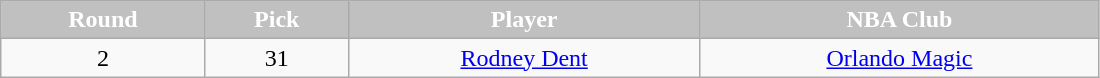<table class="wikitable" style="width:58%;">
<tr style="text-align:center; background:silver; color:#fff;">
<td><strong>Round</strong></td>
<td><strong>Pick</strong></td>
<td><strong>Player</strong></td>
<td><strong>NBA Club</strong></td>
</tr>
<tr style="text-align:center;" bgcolor="">
<td>2</td>
<td>31</td>
<td><a href='#'>Rodney Dent</a></td>
<td><a href='#'>Orlando Magic</a></td>
</tr>
</table>
